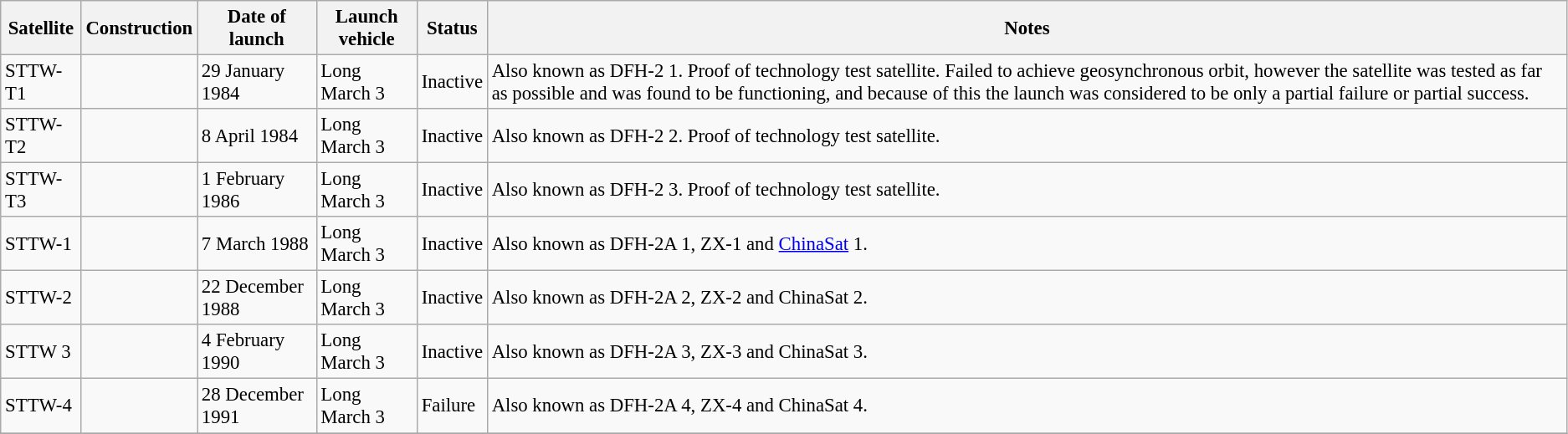<table class="wikitable" style="font-size: 95%;">
<tr>
<th>Satellite</th>
<th>Construction</th>
<th>Date of launch</th>
<th>Launch vehicle</th>
<th>Status</th>
<th>Notes</th>
</tr>
<tr>
<td>STTW-T1</td>
<td></td>
<td>29 January 1984</td>
<td>Long March 3</td>
<td>Inactive</td>
<td>Also known as DFH-2 1. Proof of technology test satellite. Failed to achieve geosynchronous orbit, however the satellite was tested as far as possible and was found to be functioning, and because of this the launch was considered to be only a partial failure or partial success.</td>
</tr>
<tr>
<td>STTW-T2</td>
<td></td>
<td>8 April 1984</td>
<td>Long March 3</td>
<td>Inactive</td>
<td>Also known as DFH-2 2. Proof of technology test satellite.</td>
</tr>
<tr>
<td>STTW-T3</td>
<td></td>
<td>1 February 1986</td>
<td>Long March 3</td>
<td>Inactive</td>
<td>Also known as DFH-2 3. Proof of technology test satellite.</td>
</tr>
<tr>
<td>STTW-1</td>
<td></td>
<td>7 March 1988</td>
<td>Long March 3</td>
<td>Inactive</td>
<td>Also known as DFH-2A 1, ZX-1 and <a href='#'>ChinaSat</a> 1.</td>
</tr>
<tr>
<td>STTW-2</td>
<td></td>
<td>22 December 1988</td>
<td>Long March 3</td>
<td>Inactive</td>
<td>Also known as DFH-2A 2, ZX-2 and ChinaSat 2.</td>
</tr>
<tr>
<td>STTW 3</td>
<td></td>
<td>4 February 1990</td>
<td>Long March 3</td>
<td>Inactive</td>
<td>Also known as DFH-2A 3, ZX-3 and ChinaSat 3.</td>
</tr>
<tr>
<td>STTW-4</td>
<td></td>
<td>28 December 1991</td>
<td>Long March 3</td>
<td>Failure</td>
<td>Also known as DFH-2A 4, ZX-4 and ChinaSat 4.</td>
</tr>
<tr>
</tr>
</table>
